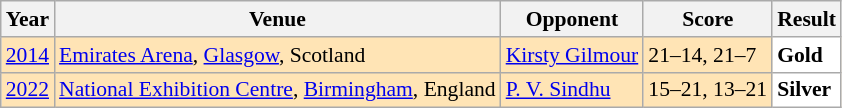<table class="sortable wikitable" style="font-size: 90%">
<tr>
<th>Year</th>
<th>Venue</th>
<th>Opponent</th>
<th>Score</th>
<th>Result</th>
</tr>
<tr style="background:#FFE4B5">
<td align="center"><a href='#'>2014</a></td>
<td align="left"><a href='#'>Emirates Arena</a>, <a href='#'>Glasgow</a>, Scotland</td>
<td align="left"> <a href='#'>Kirsty Gilmour</a></td>
<td align="left">21–14, 21–7</td>
<td style="text-align:left; background:white"> <strong>Gold</strong></td>
</tr>
<tr style="background:#FFE4B5">
<td align="center"><a href='#'>2022</a></td>
<td align="left"><a href='#'>National Exhibition Centre</a>, <a href='#'>Birmingham</a>, England</td>
<td align="left"> <a href='#'>P. V. Sindhu</a></td>
<td align="left">15–21, 13–21</td>
<td style="text-align:left; background:white"> <strong>Silver</strong></td>
</tr>
</table>
